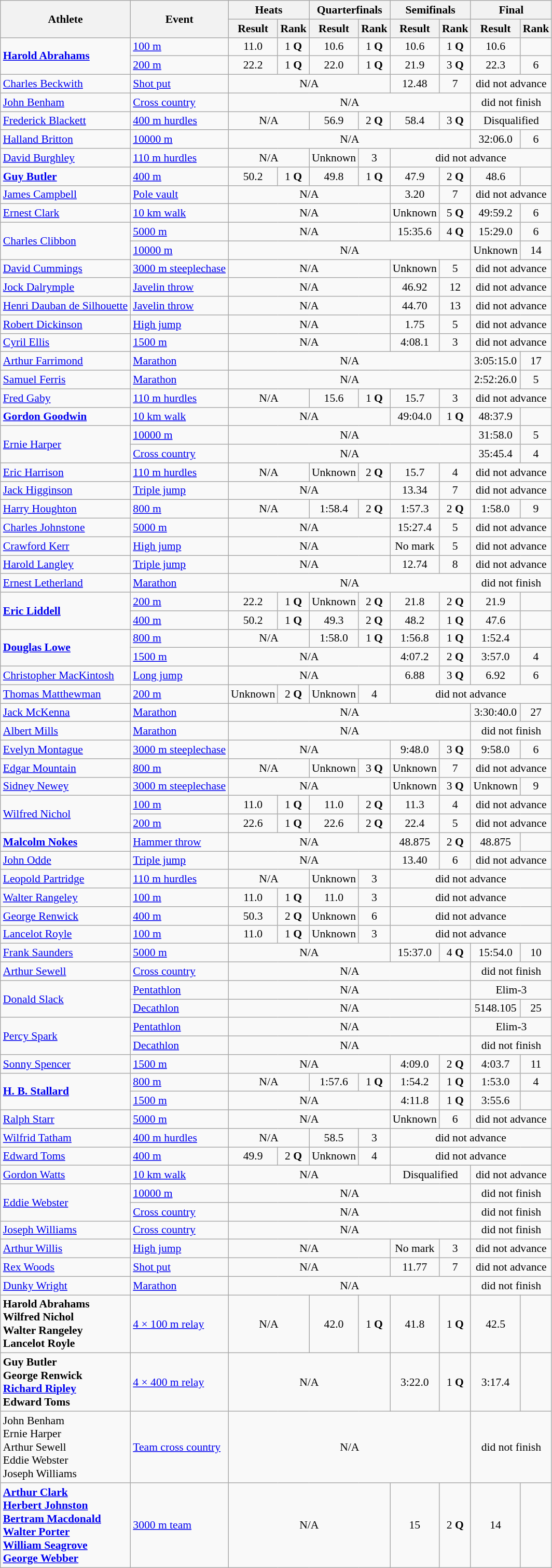<table class=wikitable style="font-size:90%">
<tr>
<th rowspan=2>Athlete</th>
<th rowspan=2>Event</th>
<th colspan=2>Heats</th>
<th colspan=2>Quarterfinals</th>
<th colspan=2>Semifinals</th>
<th colspan=2>Final</th>
</tr>
<tr>
<th>Result</th>
<th>Rank</th>
<th>Result</th>
<th>Rank</th>
<th>Result</th>
<th>Rank</th>
<th>Result</th>
<th>Rank</th>
</tr>
<tr>
<td rowspan=2><strong><a href='#'>Harold Abrahams</a></strong></td>
<td><a href='#'>100 m</a></td>
<td align=center>11.0</td>
<td align=center>1 <strong>Q</strong></td>
<td align=center>10.6 </td>
<td align=center>1 <strong>Q</strong></td>
<td align=center>10.6 </td>
<td align=center>1 <strong>Q</strong></td>
<td align=center>10.6 </td>
<td align=center></td>
</tr>
<tr>
<td><a href='#'>200 m</a></td>
<td align=center>22.2</td>
<td align=center>1 <strong>Q</strong></td>
<td align=center>22.0</td>
<td align=center>1 <strong>Q</strong></td>
<td align=center>21.9</td>
<td align=center>3 <strong>Q</strong></td>
<td align=center>22.3</td>
<td align=center>6</td>
</tr>
<tr>
<td><a href='#'>Charles Beckwith</a></td>
<td><a href='#'>Shot put</a></td>
<td align=center colspan=4>N/A</td>
<td align=center>12.48</td>
<td align=center>7</td>
<td align=center colspan=2>did not advance</td>
</tr>
<tr>
<td><a href='#'>John Benham</a></td>
<td><a href='#'>Cross country</a></td>
<td align=center colspan=6>N/A</td>
<td align=center colspan=2>did not finish</td>
</tr>
<tr>
<td><a href='#'>Frederick Blackett</a></td>
<td><a href='#'>400 m hurdles</a></td>
<td align=center colspan=2>N/A</td>
<td align=center>56.9</td>
<td align=center>2 <strong>Q</strong></td>
<td align=center>58.4</td>
<td align=center>3 <strong>Q</strong></td>
<td align=center colspan=2>Disqualified</td>
</tr>
<tr>
<td><a href='#'>Halland Britton</a></td>
<td><a href='#'>10000 m</a></td>
<td align=center colspan=6>N/A</td>
<td align=center>32:06.0</td>
<td align=center>6</td>
</tr>
<tr>
<td><a href='#'>David Burghley</a></td>
<td><a href='#'>110 m hurdles</a></td>
<td align=center colspan=2>N/A</td>
<td align=center>Unknown</td>
<td align=center>3</td>
<td align=center colspan=4>did not advance</td>
</tr>
<tr>
<td><strong><a href='#'>Guy Butler</a></strong></td>
<td><a href='#'>400 m</a></td>
<td align=center>50.2</td>
<td align=center>1 <strong>Q</strong></td>
<td align=center>49.8</td>
<td align=center>1 <strong>Q</strong></td>
<td align=center>47.9</td>
<td align=center>2 <strong>Q</strong></td>
<td align=center>48.6</td>
<td align=center></td>
</tr>
<tr>
<td><a href='#'>James Campbell</a></td>
<td><a href='#'>Pole vault</a></td>
<td align=center colspan=4>N/A</td>
<td align=center>3.20</td>
<td align=center>7</td>
<td align=center colspan=2>did not advance</td>
</tr>
<tr>
<td><a href='#'>Ernest Clark</a></td>
<td><a href='#'>10 km walk</a></td>
<td align=center colspan=4>N/A</td>
<td align=center>Unknown</td>
<td align=center>5 <strong>Q</strong></td>
<td align=center>49:59.2</td>
<td align=center>6</td>
</tr>
<tr>
<td rowspan=2><a href='#'>Charles Clibbon</a></td>
<td><a href='#'>5000 m</a></td>
<td align=center colspan=4>N/A</td>
<td align=center>15:35.6</td>
<td align=center>4 <strong>Q</strong></td>
<td align=center>15:29.0</td>
<td align=center>6</td>
</tr>
<tr>
<td><a href='#'>10000 m</a></td>
<td align=center colspan=6>N/A</td>
<td align=center>Unknown</td>
<td align=center>14</td>
</tr>
<tr>
<td><a href='#'>David Cummings</a></td>
<td><a href='#'>3000 m steeplechase</a></td>
<td align=center colspan=4>N/A</td>
<td align=center>Unknown</td>
<td align=center>5</td>
<td align=center colspan=2>did not advance</td>
</tr>
<tr>
<td><a href='#'>Jock Dalrymple</a></td>
<td><a href='#'>Javelin throw</a></td>
<td align=center colspan=4>N/A</td>
<td align=center>46.92</td>
<td align=center>12</td>
<td align=center colspan=2>did not advance</td>
</tr>
<tr>
<td><a href='#'>Henri Dauban de Silhouette</a></td>
<td><a href='#'>Javelin throw</a></td>
<td align=center colspan=4>N/A</td>
<td align=center>44.70</td>
<td align=center>13</td>
<td align=center colspan=2>did not advance</td>
</tr>
<tr>
<td><a href='#'>Robert Dickinson</a></td>
<td><a href='#'>High jump</a></td>
<td align=center colspan=4>N/A</td>
<td align=center>1.75</td>
<td align=center>5</td>
<td align=center colspan=2>did not advance</td>
</tr>
<tr>
<td><a href='#'>Cyril Ellis</a></td>
<td><a href='#'>1500 m</a></td>
<td align=center colspan=4>N/A</td>
<td align=center>4:08.1</td>
<td align=center>3</td>
<td align=center colspan=2>did not advance</td>
</tr>
<tr>
<td><a href='#'>Arthur Farrimond</a></td>
<td><a href='#'>Marathon</a></td>
<td align=center colspan=6>N/A</td>
<td align=center>3:05:15.0</td>
<td align=center>17</td>
</tr>
<tr>
<td><a href='#'>Samuel Ferris</a></td>
<td><a href='#'>Marathon</a></td>
<td align=center colspan=6>N/A</td>
<td align=center>2:52:26.0</td>
<td align=center>5</td>
</tr>
<tr>
<td><a href='#'>Fred Gaby</a></td>
<td><a href='#'>110 m hurdles</a></td>
<td align=center colspan=2>N/A</td>
<td align=center>15.6</td>
<td align=center>1 <strong>Q</strong></td>
<td align=center>15.7</td>
<td align=center>3</td>
<td align=center colspan=2>did not advance</td>
</tr>
<tr>
<td><strong><a href='#'>Gordon Goodwin</a></strong></td>
<td><a href='#'>10 km walk</a></td>
<td align=center colspan=4>N/A</td>
<td align=center>49:04.0</td>
<td align=center>1 <strong>Q</strong></td>
<td align=center>48:37.9</td>
<td align=center></td>
</tr>
<tr>
<td rowspan=2><a href='#'>Ernie Harper</a></td>
<td><a href='#'>10000 m</a></td>
<td align=center colspan=6>N/A</td>
<td align=center>31:58.0</td>
<td align=center>5</td>
</tr>
<tr>
<td><a href='#'>Cross country</a></td>
<td align=center colspan=6>N/A</td>
<td align=center>35:45.4</td>
<td align=center>4</td>
</tr>
<tr>
<td><a href='#'>Eric Harrison</a></td>
<td><a href='#'>110 m hurdles</a></td>
<td align=center colspan=2>N/A</td>
<td align=center>Unknown</td>
<td align=center>2 <strong>Q</strong></td>
<td align=center>15.7</td>
<td align=center>4</td>
<td align=center colspan=2>did not advance</td>
</tr>
<tr>
<td><a href='#'>Jack Higginson</a></td>
<td><a href='#'>Triple jump</a></td>
<td align=center colspan=4>N/A</td>
<td align=center>13.34</td>
<td align=center>7</td>
<td align=center colspan=2>did not advance</td>
</tr>
<tr>
<td><a href='#'>Harry Houghton</a></td>
<td><a href='#'>800 m</a></td>
<td align=center colspan=2>N/A</td>
<td align=center>1:58.4</td>
<td align=center>2 <strong>Q</strong></td>
<td align=center>1:57.3</td>
<td align=center>2 <strong>Q</strong></td>
<td align=center>1:58.0</td>
<td align=center>9</td>
</tr>
<tr>
<td><a href='#'>Charles Johnstone</a></td>
<td><a href='#'>5000 m</a></td>
<td align=center colspan=4>N/A</td>
<td align=center>15:27.4</td>
<td align=center>5</td>
<td align=center colspan=2>did not advance</td>
</tr>
<tr>
<td><a href='#'>Crawford Kerr</a></td>
<td><a href='#'>High jump</a></td>
<td align=center colspan=4>N/A</td>
<td align=center>No mark</td>
<td align=center>5</td>
<td align=center colspan=2>did not advance</td>
</tr>
<tr>
<td><a href='#'>Harold Langley</a></td>
<td><a href='#'>Triple jump</a></td>
<td align=center colspan=4>N/A</td>
<td align=center>12.74</td>
<td align=center>8</td>
<td align=center colspan=2>did not advance</td>
</tr>
<tr>
<td><a href='#'>Ernest Letherland</a></td>
<td><a href='#'>Marathon</a></td>
<td align=center colspan=6>N/A</td>
<td align=center colspan=2>did not finish</td>
</tr>
<tr>
<td rowspan=2><strong><a href='#'>Eric Liddell</a></strong></td>
<td><a href='#'>200 m</a></td>
<td align=center>22.2</td>
<td align=center>1 <strong>Q</strong></td>
<td align=center>Unknown</td>
<td align=center>2 <strong>Q</strong></td>
<td align=center>21.8</td>
<td align=center>2 <strong>Q</strong></td>
<td align=center>21.9</td>
<td align=center></td>
</tr>
<tr>
<td><a href='#'>400 m</a></td>
<td align=center>50.2</td>
<td align=center>1 <strong>Q</strong></td>
<td align=center>49.3</td>
<td align=center>2 <strong>Q</strong></td>
<td align=center>48.2</td>
<td align=center>1 <strong>Q</strong></td>
<td align=center>47.6 </td>
<td align=center></td>
</tr>
<tr>
<td rowspan=2><strong><a href='#'>Douglas Lowe</a></strong></td>
<td><a href='#'>800 m</a></td>
<td align=center colspan=2>N/A</td>
<td align=center>1:58.0</td>
<td align=center>1 <strong>Q</strong></td>
<td align=center>1:56.8</td>
<td align=center>1 <strong>Q</strong></td>
<td align=center>1:52.4</td>
<td align=center></td>
</tr>
<tr>
<td><a href='#'>1500 m</a></td>
<td align=center colspan=4>N/A</td>
<td align=center>4:07.2</td>
<td align=center>2 <strong>Q</strong></td>
<td align=center>3:57.0</td>
<td align=center>4</td>
</tr>
<tr>
<td><a href='#'>Christopher MacKintosh</a></td>
<td><a href='#'>Long jump</a></td>
<td align=center colspan=4>N/A</td>
<td align=center>6.88</td>
<td align=center>3 <strong>Q</strong></td>
<td align=center>6.92</td>
<td align=center>6</td>
</tr>
<tr>
<td><a href='#'>Thomas Matthewman</a></td>
<td><a href='#'>200 m</a></td>
<td align=center>Unknown</td>
<td align=center>2 <strong>Q</strong></td>
<td align=center>Unknown</td>
<td align=center>4</td>
<td align=center colspan=4>did not advance</td>
</tr>
<tr>
<td><a href='#'>Jack McKenna</a></td>
<td><a href='#'>Marathon</a></td>
<td align=center colspan=6>N/A</td>
<td align=center>3:30:40.0</td>
<td align=center>27</td>
</tr>
<tr>
<td><a href='#'>Albert Mills</a></td>
<td><a href='#'>Marathon</a></td>
<td align=center colspan=6>N/A</td>
<td align=center colspan=2>did not finish</td>
</tr>
<tr>
<td><a href='#'>Evelyn Montague</a></td>
<td><a href='#'>3000 m steeplechase</a></td>
<td align=center colspan=4>N/A</td>
<td align=center>9:48.0</td>
<td align=center>3 <strong>Q</strong></td>
<td align=center>9:58.0</td>
<td align=center>6</td>
</tr>
<tr>
<td><a href='#'>Edgar Mountain</a></td>
<td><a href='#'>800 m</a></td>
<td align=center colspan=2>N/A</td>
<td align=center>Unknown</td>
<td align=center>3 <strong>Q</strong></td>
<td align=center>Unknown</td>
<td align=center>7</td>
<td align=center colspan=2>did not advance</td>
</tr>
<tr>
<td><a href='#'>Sidney Newey</a></td>
<td><a href='#'>3000 m steeplechase</a></td>
<td align=center colspan=4>N/A</td>
<td align=center>Unknown</td>
<td align=center>3 <strong>Q</strong></td>
<td align=center>Unknown</td>
<td align=center>9</td>
</tr>
<tr>
<td rowspan=2><a href='#'>Wilfred Nichol</a></td>
<td><a href='#'>100 m</a></td>
<td align=center>11.0</td>
<td align=center>1 <strong>Q</strong></td>
<td align=center>11.0</td>
<td align=center>2 <strong>Q</strong></td>
<td align=center>11.3</td>
<td align=center>4</td>
<td align=center colspan=2>did not advance</td>
</tr>
<tr>
<td><a href='#'>200 m</a></td>
<td align=center>22.6</td>
<td align=center>1 <strong>Q</strong></td>
<td align=center>22.6</td>
<td align=center>2 <strong>Q</strong></td>
<td align=center>22.4</td>
<td align=center>5</td>
<td align=center colspan=2>did not advance</td>
</tr>
<tr>
<td><strong><a href='#'>Malcolm Nokes</a></strong></td>
<td><a href='#'>Hammer throw</a></td>
<td align=center colspan=4>N/A</td>
<td align=center>48.875</td>
<td align=center>2 <strong>Q</strong></td>
<td align=center>48.875</td>
<td align=center></td>
</tr>
<tr>
<td><a href='#'>John Odde</a></td>
<td><a href='#'>Triple jump</a></td>
<td align=center colspan=4>N/A</td>
<td align=center>13.40</td>
<td align=center>6</td>
<td align=center colspan=2>did not advance</td>
</tr>
<tr>
<td><a href='#'>Leopold Partridge</a></td>
<td><a href='#'>110 m hurdles</a></td>
<td align=center colspan=2>N/A</td>
<td align=center>Unknown</td>
<td align=center>3</td>
<td align=center colspan=4>did not advance</td>
</tr>
<tr>
<td><a href='#'>Walter Rangeley</a></td>
<td><a href='#'>100 m</a></td>
<td align=center>11.0</td>
<td align=center>1 <strong>Q</strong></td>
<td align=center>11.0</td>
<td align=center>3</td>
<td align=center colspan=4>did not advance</td>
</tr>
<tr>
<td><a href='#'>George Renwick</a></td>
<td><a href='#'>400 m</a></td>
<td align=center>50.3</td>
<td align=center>2 <strong>Q</strong></td>
<td align=center>Unknown</td>
<td align=center>6</td>
<td align=center colspan=4>did not advance</td>
</tr>
<tr>
<td><a href='#'>Lancelot Royle</a></td>
<td><a href='#'>100 m</a></td>
<td align=center>11.0</td>
<td align=center>1 <strong>Q</strong></td>
<td align=center>Unknown</td>
<td align=center>3</td>
<td align=center colspan=4>did not advance</td>
</tr>
<tr>
<td><a href='#'>Frank Saunders</a></td>
<td><a href='#'>5000 m</a></td>
<td align=center colspan=4>N/A</td>
<td align=center>15:37.0</td>
<td align=center>4 <strong>Q</strong></td>
<td align=center>15:54.0</td>
<td align=center>10</td>
</tr>
<tr>
<td><a href='#'>Arthur Sewell</a></td>
<td><a href='#'>Cross country</a></td>
<td align=center colspan=6>N/A</td>
<td align=center colspan=2>did not finish</td>
</tr>
<tr>
<td rowspan=2><a href='#'>Donald Slack</a></td>
<td><a href='#'>Pentathlon</a></td>
<td align=center colspan=6>N/A</td>
<td align=center colspan=2>Elim-3</td>
</tr>
<tr>
<td><a href='#'>Decathlon</a></td>
<td align=center colspan=6>N/A</td>
<td align=center>5148.105</td>
<td align=center>25</td>
</tr>
<tr>
<td rowspan=2><a href='#'>Percy Spark</a></td>
<td><a href='#'>Pentathlon</a></td>
<td align=center colspan=6>N/A</td>
<td align=center colspan=2>Elim-3</td>
</tr>
<tr>
<td><a href='#'>Decathlon</a></td>
<td align=center colspan=6>N/A</td>
<td align=center colspan=2>did not finish</td>
</tr>
<tr>
<td><a href='#'>Sonny Spencer</a></td>
<td><a href='#'>1500 m</a></td>
<td align=center colspan=4>N/A</td>
<td align=center>4:09.0</td>
<td align=center>2 <strong>Q</strong></td>
<td align=center>4:03.7</td>
<td align=center>11</td>
</tr>
<tr>
<td rowspan=2><strong><a href='#'>H. B. Stallard</a></strong></td>
<td><a href='#'>800 m</a></td>
<td align=center colspan=2>N/A</td>
<td align=center>1:57.6</td>
<td align=center>1 <strong>Q</strong></td>
<td align=center>1:54.2</td>
<td align=center>1 <strong>Q</strong></td>
<td align=center>1:53.0</td>
<td align=center>4</td>
</tr>
<tr>
<td><a href='#'>1500 m</a></td>
<td align=center colspan=4>N/A</td>
<td align=center>4:11.8</td>
<td align=center>1 <strong>Q</strong></td>
<td align=center>3:55.6</td>
<td align=center></td>
</tr>
<tr>
<td><a href='#'>Ralph Starr</a></td>
<td><a href='#'>5000 m</a></td>
<td align=center colspan=4>N/A</td>
<td align=center>Unknown</td>
<td align=center>6</td>
<td align=center colspan=2>did not advance</td>
</tr>
<tr>
<td><a href='#'>Wilfrid Tatham</a></td>
<td><a href='#'>400 m hurdles</a></td>
<td align=center colspan=2>N/A</td>
<td align=center>58.5</td>
<td align=center>3</td>
<td align=center colspan=4>did not advance</td>
</tr>
<tr>
<td><a href='#'>Edward Toms</a></td>
<td><a href='#'>400 m</a></td>
<td align=center>49.9</td>
<td align=center>2 <strong>Q</strong></td>
<td align=center>Unknown</td>
<td align=center>4</td>
<td align=center colspan=4>did not advance</td>
</tr>
<tr>
<td><a href='#'>Gordon Watts</a></td>
<td><a href='#'>10 km walk</a></td>
<td align=center colspan=4>N/A</td>
<td align=center colspan=2>Disqualified</td>
<td align=center colspan=2>did not advance</td>
</tr>
<tr>
<td rowspan=2><a href='#'>Eddie Webster</a></td>
<td><a href='#'>10000 m</a></td>
<td align=center colspan=6>N/A</td>
<td align=center colspan=2>did not finish</td>
</tr>
<tr>
<td><a href='#'>Cross country</a></td>
<td align=center colspan=6>N/A</td>
<td align=center colspan=2>did not finish</td>
</tr>
<tr>
<td><a href='#'>Joseph Williams</a></td>
<td><a href='#'>Cross country</a></td>
<td align=center colspan=6>N/A</td>
<td align=center colspan=2>did not finish</td>
</tr>
<tr>
<td><a href='#'>Arthur Willis</a></td>
<td><a href='#'>High jump</a></td>
<td align=center colspan=4>N/A</td>
<td align=center>No mark</td>
<td align=center>3</td>
<td align=center colspan=2>did not advance</td>
</tr>
<tr>
<td><a href='#'>Rex Woods</a></td>
<td><a href='#'>Shot put</a></td>
<td align=center colspan=4>N/A</td>
<td align=center>11.77</td>
<td align=center>7</td>
<td align=center colspan=2>did not advance</td>
</tr>
<tr>
<td><a href='#'>Dunky Wright</a></td>
<td><a href='#'>Marathon</a></td>
<td align=center colspan=6>N/A</td>
<td align=center colspan=2>did not finish</td>
</tr>
<tr>
<td><strong>Harold Abrahams <br> Wilfred Nichol <br> Walter Rangeley <br> Lancelot Royle</strong></td>
<td><a href='#'>4 × 100 m relay</a></td>
<td align=center colspan=2>N/A</td>
<td align=center>42.0 </td>
<td align=center>1 <strong>Q</strong></td>
<td align=center>41.8</td>
<td align=center>1 <strong>Q</strong></td>
<td align=center>42.5</td>
<td align=center></td>
</tr>
<tr>
<td><strong>Guy Butler <br> George Renwick <br> <a href='#'>Richard Ripley</a> <br> Edward Toms</strong></td>
<td><a href='#'>4 × 400 m relay</a></td>
<td align=center colspan=4>N/A</td>
<td align=center>3:22.0</td>
<td align=center>1 <strong>Q</strong></td>
<td align=center>3:17.4</td>
<td align=center></td>
</tr>
<tr>
<td>John Benham <br> Ernie Harper <br> Arthur Sewell <br> Eddie Webster <br> Joseph Williams</td>
<td><a href='#'>Team cross country</a></td>
<td align=center colspan=6>N/A</td>
<td align=center colspan=2>did not finish</td>
</tr>
<tr>
<td><strong><a href='#'>Arthur Clark</a> <br> <a href='#'>Herbert Johnston</a> <br> <a href='#'>Bertram Macdonald</a> <br> <a href='#'>Walter Porter</a> <br> <a href='#'>William Seagrove</a> <br> <a href='#'>George Webber</a></strong></td>
<td><a href='#'>3000 m team</a></td>
<td align=center colspan=4>N/A</td>
<td align=center>15</td>
<td align=center>2 <strong>Q</strong></td>
<td align=center>14</td>
<td align=center></td>
</tr>
</table>
